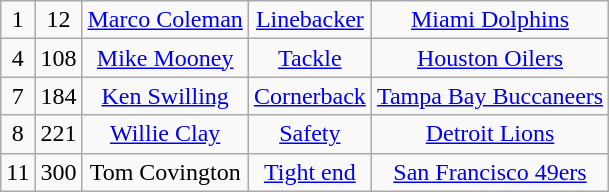<table class="wikitable" style="text-align:center">
<tr>
<td>1</td>
<td>12</td>
<td><a href='#'>Marco Coleman</a></td>
<td><a href='#'>Linebacker</a></td>
<td><a href='#'>Miami Dolphins</a></td>
</tr>
<tr>
<td>4</td>
<td>108</td>
<td><a href='#'>Mike Mooney</a></td>
<td><a href='#'>Tackle</a></td>
<td><a href='#'>Houston Oilers</a></td>
</tr>
<tr>
<td>7</td>
<td>184</td>
<td><a href='#'>Ken Swilling</a></td>
<td><a href='#'>Cornerback</a></td>
<td><a href='#'>Tampa Bay Buccaneers</a></td>
</tr>
<tr>
<td>8</td>
<td>221</td>
<td><a href='#'>Willie Clay</a></td>
<td><a href='#'>Safety</a></td>
<td><a href='#'>Detroit Lions</a></td>
</tr>
<tr>
<td>11</td>
<td>300</td>
<td>Tom Covington</td>
<td><a href='#'>Tight end</a></td>
<td><a href='#'>San Francisco 49ers</a></td>
</tr>
</table>
